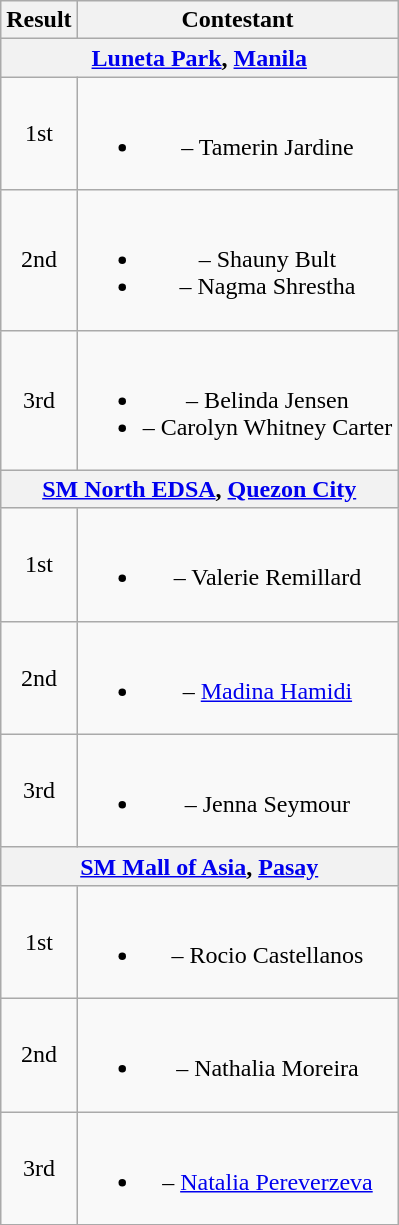<table class="wikitable" style="text-align:center;">
<tr>
<th>Result</th>
<th>Contestant</th>
</tr>
<tr>
<th colspan=2><a href='#'>Luneta Park</a>, <a href='#'>Manila</a></th>
</tr>
<tr>
<td>1st</td>
<td><br><ul><li> – Tamerin Jardine</li></ul></td>
</tr>
<tr>
<td>2nd</td>
<td><br><ul><li> – Shauny Bult</li><li> – Nagma Shrestha</li></ul></td>
</tr>
<tr>
<td>3rd</td>
<td><br><ul><li> – Belinda Jensen</li><li> – Carolyn Whitney Carter</li></ul></td>
</tr>
<tr>
<th colspan=2><a href='#'>SM North EDSA</a>, <a href='#'>Quezon City</a></th>
</tr>
<tr>
<td>1st</td>
<td><br><ul><li> – Valerie Remillard</li></ul></td>
</tr>
<tr>
<td>2nd</td>
<td><br><ul><li> – <a href='#'>Madina Hamidi</a></li></ul></td>
</tr>
<tr>
<td>3rd</td>
<td><br><ul><li> – Jenna Seymour</li></ul></td>
</tr>
<tr>
<th colspan=2><a href='#'>SM Mall of Asia</a>, <a href='#'>Pasay</a></th>
</tr>
<tr>
<td>1st</td>
<td><br><ul><li> – Rocio Castellanos</li></ul></td>
</tr>
<tr>
<td>2nd</td>
<td><br><ul><li> – Nathalia Moreira</li></ul></td>
</tr>
<tr>
<td>3rd</td>
<td><br><ul><li> – <a href='#'>Natalia Pereverzeva</a></li></ul></td>
</tr>
</table>
